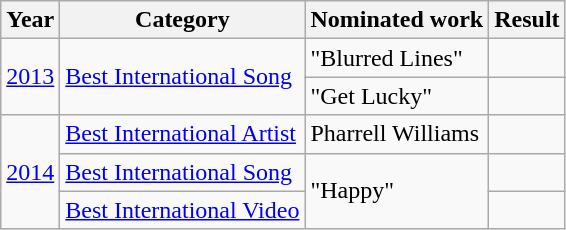<table class="wikitable">
<tr>
<th>Year</th>
<th>Category</th>
<th>Nominated work</th>
<th>Result</th>
</tr>
<tr>
<td rowspan=2><a href='#'>2013</a></td>
<td rowspan=2><a href='#'>Best International Song</a></td>
<td>"Blurred Lines" </td>
<td></td>
</tr>
<tr>
<td>"Get Lucky" </td>
<td></td>
</tr>
<tr>
<td rowspan=3><a href='#'>2014</a></td>
<td><a href='#'>Best International Artist</a></td>
<td>Pharrell Williams</td>
<td></td>
</tr>
<tr>
<td><a href='#'>Best International Song</a></td>
<td rowspan=2>"Happy"</td>
<td></td>
</tr>
<tr>
<td><a href='#'>Best International Video</a></td>
<td></td>
</tr>
</table>
